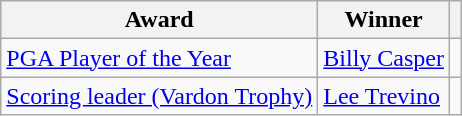<table class="wikitable">
<tr>
<th>Award</th>
<th>Winner</th>
<th></th>
</tr>
<tr>
<td><a href='#'>PGA Player of the Year</a></td>
<td> <a href='#'>Billy Casper</a></td>
<td></td>
</tr>
<tr>
<td><a href='#'>Scoring leader (Vardon Trophy)</a></td>
<td> <a href='#'>Lee Trevino</a></td>
<td></td>
</tr>
</table>
